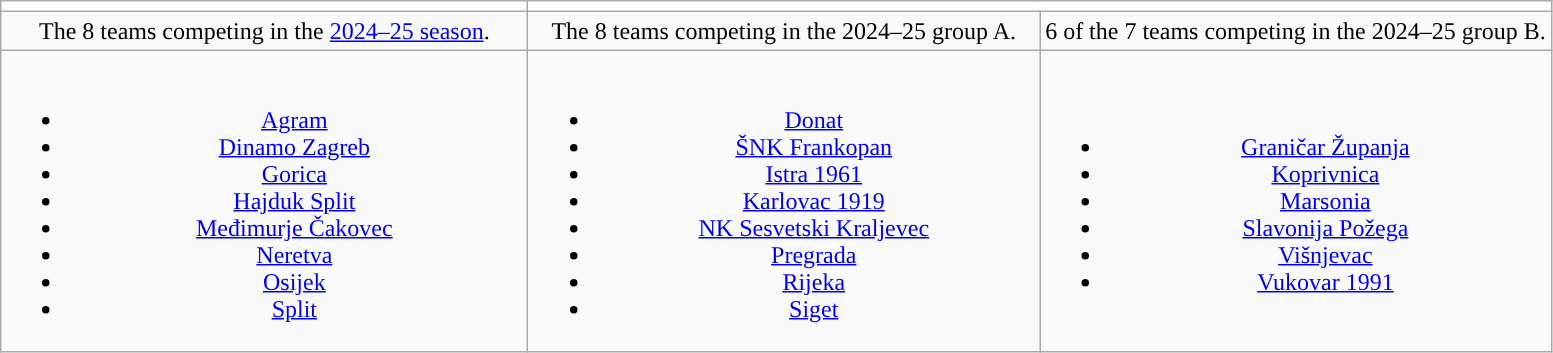<table class="wikitable" style="text-align:center"color>
<tr>
<th style="background:#FFFFFF; color:#FF0000; "></th>
<th colspan=2 style="background:#FFFFFF; color:#FF0000; "></th>
</tr>
<tr>
<td>The 8 teams competing in the <a href='#'>2024–25 season</a>.</td>
<td style="width: 33%;">The 8 teams competing in the 2024–25 group A.</td>
<td style="width: 33%;">6 of the 7 teams competing in the 2024–25 group B.</td>
</tr>
<tr>
<td><br><ul><li><a href='#'>Agram</a></li><li><a href='#'>Dinamo Zagreb</a></li><li><a href='#'>Gorica</a></li><li><a href='#'>Hajduk Split</a></li><li><a href='#'>Međimurje Čakovec</a></li><li><a href='#'>Neretva</a></li><li><a href='#'>Osijek</a></li><li><a href='#'>Split</a></li></ul></td>
<td><br><ul><li><a href='#'>Donat</a></li><li><a href='#'>ŠNK Frankopan</a></li><li><a href='#'>Istra 1961</a></li><li><a href='#'>Karlovac 1919</a></li><li><a href='#'>NK Sesvetski Kraljevec</a></li><li><a href='#'>Pregrada</a></li><li><a href='#'>Rijeka</a></li><li><a href='#'>Siget</a></li></ul></td>
<td><br><ul><li><a href='#'>Graničar Županja</a></li><li><a href='#'>Koprivnica</a></li><li><a href='#'>Marsonia</a></li><li><a href='#'>Slavonija Požega</a></li><li><a href='#'>Višnjevac</a></li><li><a href='#'>Vukovar 1991</a></li></ul></td>
</tr>
</table>
